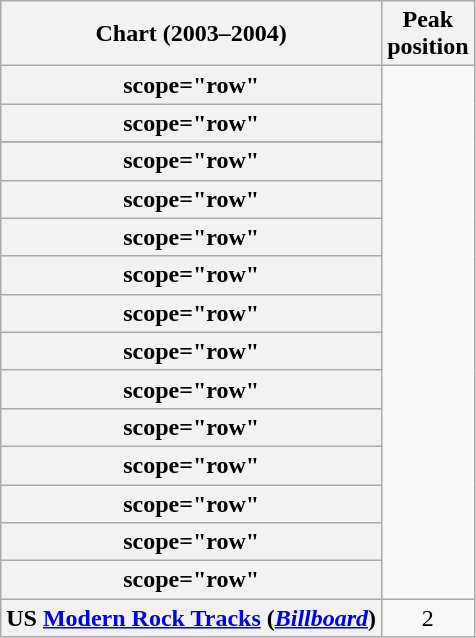<table class="wikitable sortable plainrowheaders" style="text-align:center">
<tr>
<th scope="col">Chart (2003–2004)</th>
<th scope="col">Peak<br>position</th>
</tr>
<tr>
<th>scope="row"</th>
</tr>
<tr>
<th>scope="row"</th>
</tr>
<tr>
</tr>
<tr>
<th>scope="row"</th>
</tr>
<tr>
<th>scope="row"</th>
</tr>
<tr>
<th>scope="row"</th>
</tr>
<tr>
<th>scope="row"</th>
</tr>
<tr>
<th>scope="row"</th>
</tr>
<tr>
<th>scope="row"</th>
</tr>
<tr>
<th>scope="row"</th>
</tr>
<tr>
<th>scope="row"</th>
</tr>
<tr>
<th>scope="row"</th>
</tr>
<tr>
<th>scope="row"</th>
</tr>
<tr>
<th>scope="row"</th>
</tr>
<tr>
<th>scope="row"</th>
</tr>
<tr>
<th scope="row">US <a href='#'>Modern Rock Tracks</a> (<em><a href='#'>Billboard</a></em>)</th>
<td>2</td>
</tr>
</table>
